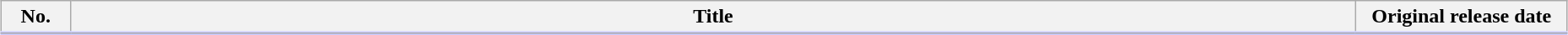<table class="wikitable" style="width:98%; margin:auto; background:#FFF;">
<tr style="border-bottom: 3px solid #CCF;">
<th style="width:3em;">No.</th>
<th>Title</th>
<th style="width:10em;">Original release date</th>
</tr>
<tr>
</tr>
</table>
